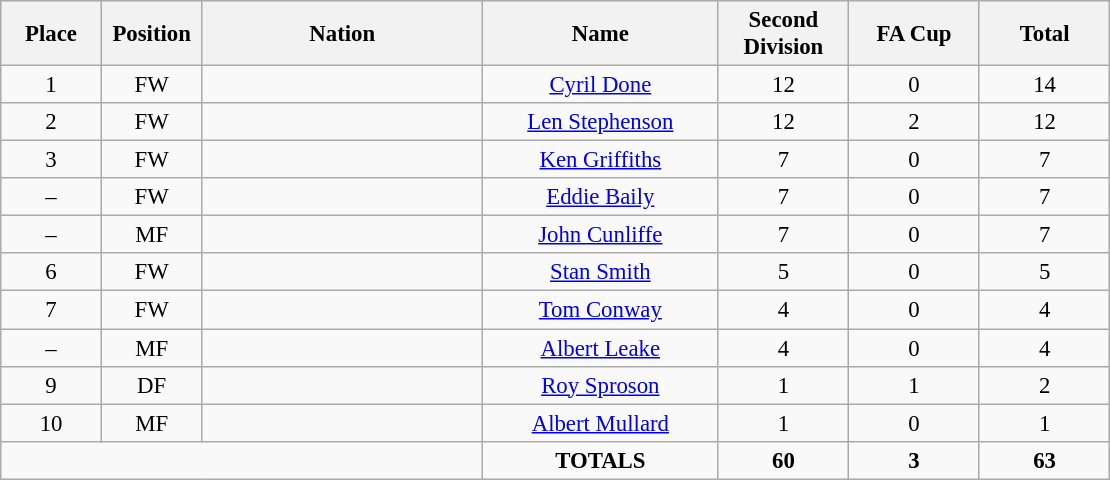<table class="wikitable" style="font-size: 95%; text-align: center;">
<tr>
<th width=60>Place</th>
<th width=60>Position</th>
<th width=180>Nation</th>
<th width=150>Name</th>
<th width=80>Second Division</th>
<th width=80>FA Cup</th>
<th width=80>Total</th>
</tr>
<tr>
<td>1</td>
<td>FW</td>
<td></td>
<td><a href='#'>Cyril Done</a></td>
<td>12</td>
<td>0</td>
<td>14</td>
</tr>
<tr>
<td>2</td>
<td>FW</td>
<td></td>
<td><a href='#'>Len Stephenson</a></td>
<td>12</td>
<td>2</td>
<td>12</td>
</tr>
<tr>
<td>3</td>
<td>FW</td>
<td></td>
<td><a href='#'>Ken Griffiths</a></td>
<td>7</td>
<td>0</td>
<td>7</td>
</tr>
<tr>
<td>–</td>
<td>FW</td>
<td></td>
<td><a href='#'>Eddie Baily</a></td>
<td>7</td>
<td>0</td>
<td>7</td>
</tr>
<tr>
<td>–</td>
<td>MF</td>
<td></td>
<td><a href='#'>John Cunliffe</a></td>
<td>7</td>
<td>0</td>
<td>7</td>
</tr>
<tr>
<td>6</td>
<td>FW</td>
<td></td>
<td><a href='#'>Stan Smith</a></td>
<td>5</td>
<td>0</td>
<td>5</td>
</tr>
<tr>
<td>7</td>
<td>FW</td>
<td></td>
<td><a href='#'>Tom Conway</a></td>
<td>4</td>
<td>0</td>
<td>4</td>
</tr>
<tr>
<td>–</td>
<td>MF</td>
<td></td>
<td><a href='#'>Albert Leake</a></td>
<td>4</td>
<td>0</td>
<td>4</td>
</tr>
<tr>
<td>9</td>
<td>DF</td>
<td></td>
<td><a href='#'>Roy Sproson</a></td>
<td>1</td>
<td>1</td>
<td>2</td>
</tr>
<tr>
<td>10</td>
<td>MF</td>
<td></td>
<td><a href='#'>Albert Mullard</a></td>
<td>1</td>
<td>0</td>
<td>1</td>
</tr>
<tr>
<td colspan="3"></td>
<td><strong>TOTALS</strong></td>
<td><strong>60</strong></td>
<td><strong>3</strong></td>
<td><strong>63</strong></td>
</tr>
</table>
